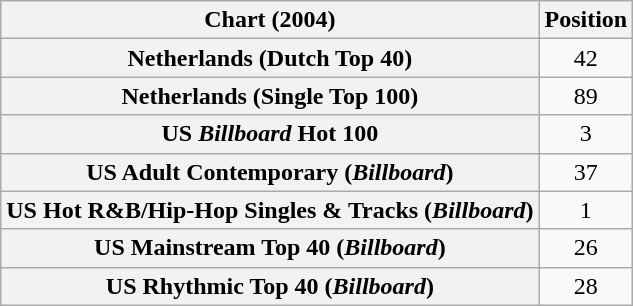<table class="wikitable sortable plainrowheaders" style="text-align:center">
<tr>
<th scope="col">Chart (2004)</th>
<th scope="col">Position</th>
</tr>
<tr>
<th scope="row">Netherlands (Dutch Top 40)</th>
<td>42</td>
</tr>
<tr>
<th scope="row">Netherlands (Single Top 100)</th>
<td>89</td>
</tr>
<tr>
<th scope="row">US <em>Billboard</em> Hot 100</th>
<td>3</td>
</tr>
<tr>
<th scope="row">US Adult Contemporary (<em>Billboard</em>)</th>
<td>37</td>
</tr>
<tr>
<th scope="row">US Hot R&B/Hip-Hop Singles & Tracks (<em>Billboard</em>)</th>
<td>1</td>
</tr>
<tr>
<th scope="row">US Mainstream Top 40 (<em>Billboard</em>)</th>
<td>26</td>
</tr>
<tr>
<th scope="row">US Rhythmic Top 40 (<em>Billboard</em>)</th>
<td>28</td>
</tr>
</table>
